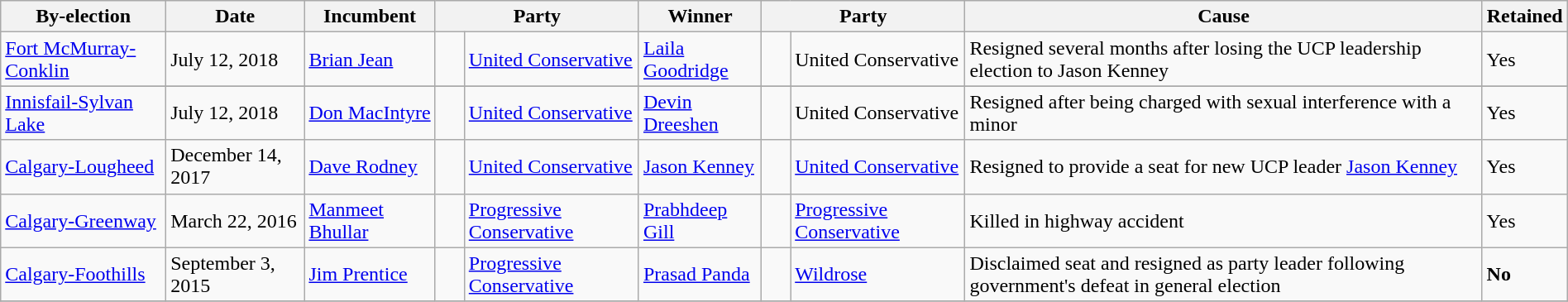<table class=wikitable style="width:100%">
<tr>
<th>By-election</th>
<th>Date</th>
<th>Incumbent</th>
<th colspan=2>Party</th>
<th>Winner</th>
<th colspan=2>Party</th>
<th>Cause</th>
<th>Retained</th>
</tr>
<tr>
<td><a href='#'>Fort McMurray-Conklin</a></td>
<td>July 12, 2018</td>
<td><a href='#'>Brian Jean</a></td>
<td>    </td>
<td><a href='#'>United Conservative</a></td>
<td><a href='#'>Laila Goodridge</a></td>
<td></td>
<td>United Conservative</td>
<td>Resigned several months after losing the UCP leadership election to Jason Kenney</td>
<td>Yes</td>
</tr>
<tr>
</tr>
<tr>
<td><a href='#'>Innisfail-Sylvan Lake</a></td>
<td>July 12, 2018</td>
<td><a href='#'>Don MacIntyre</a></td>
<td>    </td>
<td><a href='#'>United Conservative</a></td>
<td><a href='#'>Devin Dreeshen</a></td>
<td></td>
<td>United Conservative</td>
<td>Resigned after being charged with sexual interference with a minor</td>
<td>Yes</td>
</tr>
<tr>
<td><a href='#'>Calgary-Lougheed</a></td>
<td>December 14, 2017</td>
<td><a href='#'>Dave Rodney</a></td>
<td>    </td>
<td><a href='#'>United Conservative</a></td>
<td><a href='#'>Jason Kenney</a></td>
<td>    </td>
<td><a href='#'>United Conservative</a></td>
<td>Resigned to provide a seat for new UCP leader <a href='#'>Jason Kenney</a></td>
<td>Yes</td>
</tr>
<tr>
<td><a href='#'>Calgary-Greenway</a></td>
<td>March 22, 2016</td>
<td><a href='#'>Manmeet Bhullar</a></td>
<td>    </td>
<td><a href='#'>Progressive Conservative</a></td>
<td><a href='#'>Prabhdeep Gill</a></td>
<td>    </td>
<td><a href='#'>Progressive Conservative</a></td>
<td>Killed in highway accident</td>
<td>Yes</td>
</tr>
<tr>
<td><a href='#'>Calgary-Foothills</a></td>
<td>September 3, 2015</td>
<td><a href='#'>Jim Prentice</a></td>
<td>    </td>
<td><a href='#'>Progressive Conservative</a></td>
<td><a href='#'>Prasad Panda</a></td>
<td>    </td>
<td><a href='#'>Wildrose</a></td>
<td>Disclaimed seat and resigned as party leader following government's defeat in general election</td>
<td><strong>No</strong></td>
</tr>
<tr>
</tr>
</table>
